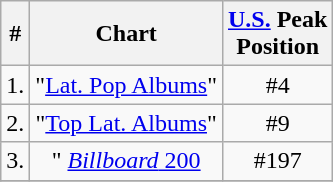<table class="wikitable">
<tr>
<th>#</th>
<th>Chart</th>
<th><a href='#'>U.S.</a> Peak<br>Position</th>
</tr>
<tr>
<td>1.</td>
<td style="text-align:center;">"<a href='#'>Lat. Pop Albums</a>"</td>
<td style="text-align:center;">#4</td>
</tr>
<tr>
<td>2.</td>
<td style="text-align:center;">"<a href='#'>Top Lat. Albums</a>"</td>
<td style="text-align:center;">#9</td>
</tr>
<tr>
<td>3.</td>
<td style="text-align:center;">" <a href='#'><em>Billboard</em> 200</a></td>
<td style="text-align:center;">#197</td>
</tr>
<tr>
</tr>
</table>
